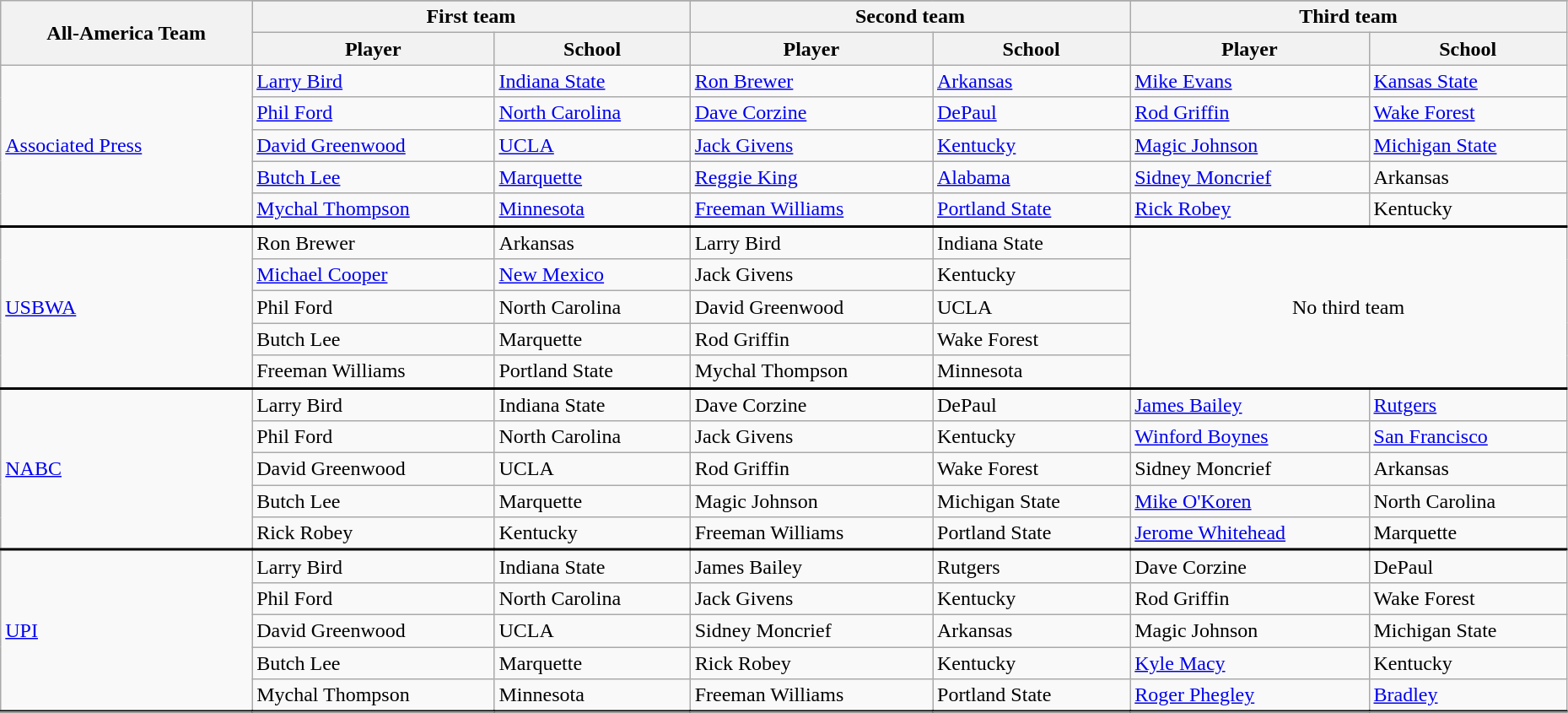<table class="wikitable" style="width:98%;">
<tr>
<th rowspan=3>All-America Team</th>
</tr>
<tr>
<th colspan=2>First team</th>
<th colspan=2>Second team</th>
<th colspan=2>Third team</th>
</tr>
<tr>
<th>Player</th>
<th>School</th>
<th>Player</th>
<th>School</th>
<th>Player</th>
<th>School</th>
</tr>
<tr>
<td rowspan=5><a href='#'>Associated Press</a></td>
<td><a href='#'>Larry Bird</a></td>
<td><a href='#'>Indiana State</a></td>
<td><a href='#'>Ron Brewer</a></td>
<td><a href='#'>Arkansas</a></td>
<td><a href='#'>Mike Evans</a></td>
<td><a href='#'>Kansas State</a></td>
</tr>
<tr>
<td><a href='#'>Phil Ford</a></td>
<td><a href='#'>North Carolina</a></td>
<td><a href='#'>Dave Corzine</a></td>
<td><a href='#'>DePaul</a></td>
<td><a href='#'>Rod Griffin</a></td>
<td><a href='#'>Wake Forest</a></td>
</tr>
<tr>
<td><a href='#'>David Greenwood</a></td>
<td><a href='#'>UCLA</a></td>
<td><a href='#'>Jack Givens</a></td>
<td><a href='#'>Kentucky</a></td>
<td><a href='#'>Magic Johnson</a></td>
<td><a href='#'>Michigan State</a></td>
</tr>
<tr>
<td><a href='#'>Butch Lee</a></td>
<td><a href='#'>Marquette</a></td>
<td><a href='#'>Reggie King</a></td>
<td><a href='#'>Alabama</a></td>
<td><a href='#'>Sidney Moncrief</a></td>
<td>Arkansas</td>
</tr>
<tr>
<td><a href='#'>Mychal Thompson</a></td>
<td><a href='#'>Minnesota</a></td>
<td><a href='#'>Freeman Williams</a></td>
<td><a href='#'>Portland State</a></td>
<td><a href='#'>Rick Robey</a></td>
<td>Kentucky</td>
</tr>
<tr style = "border-top:2px solid black;">
<td rowspan=5><a href='#'>USBWA</a></td>
<td>Ron Brewer</td>
<td>Arkansas</td>
<td>Larry Bird</td>
<td>Indiana State</td>
<td rowspan=5 colspan=3 align=center>No third team</td>
</tr>
<tr>
<td><a href='#'>Michael Cooper</a></td>
<td><a href='#'>New Mexico</a></td>
<td>Jack Givens</td>
<td>Kentucky</td>
</tr>
<tr>
<td>Phil Ford</td>
<td>North Carolina</td>
<td>David Greenwood</td>
<td>UCLA</td>
</tr>
<tr>
<td>Butch Lee</td>
<td>Marquette</td>
<td>Rod Griffin</td>
<td>Wake Forest</td>
</tr>
<tr>
<td>Freeman Williams</td>
<td>Portland State</td>
<td>Mychal Thompson</td>
<td>Minnesota</td>
</tr>
<tr style = "border-top:2px solid black;">
<td rowspan=5><a href='#'>NABC</a></td>
<td>Larry Bird</td>
<td>Indiana State</td>
<td>Dave Corzine</td>
<td>DePaul</td>
<td><a href='#'>James Bailey</a></td>
<td><a href='#'>Rutgers</a></td>
</tr>
<tr>
<td>Phil Ford</td>
<td>North Carolina</td>
<td>Jack Givens</td>
<td>Kentucky</td>
<td><a href='#'>Winford Boynes</a></td>
<td><a href='#'>San Francisco</a></td>
</tr>
<tr>
<td>David Greenwood</td>
<td>UCLA</td>
<td>Rod Griffin</td>
<td>Wake Forest</td>
<td>Sidney Moncrief</td>
<td>Arkansas</td>
</tr>
<tr>
<td>Butch Lee</td>
<td>Marquette</td>
<td>Magic Johnson</td>
<td>Michigan State</td>
<td><a href='#'>Mike O'Koren</a></td>
<td>North Carolina</td>
</tr>
<tr>
<td>Rick Robey</td>
<td>Kentucky</td>
<td>Freeman Williams</td>
<td>Portland State</td>
<td><a href='#'>Jerome Whitehead</a></td>
<td>Marquette</td>
</tr>
<tr style = "border-top:2px solid black;">
<td rowspan=5><a href='#'>UPI</a></td>
<td>Larry Bird</td>
<td>Indiana State</td>
<td>James Bailey</td>
<td>Rutgers</td>
<td>Dave Corzine</td>
<td>DePaul</td>
</tr>
<tr>
<td>Phil Ford</td>
<td>North Carolina</td>
<td>Jack Givens</td>
<td>Kentucky</td>
<td>Rod Griffin</td>
<td>Wake Forest</td>
</tr>
<tr>
<td>David Greenwood</td>
<td>UCLA</td>
<td>Sidney Moncrief</td>
<td>Arkansas</td>
<td>Magic Johnson</td>
<td>Michigan State</td>
</tr>
<tr>
<td>Butch Lee</td>
<td>Marquette</td>
<td>Rick Robey</td>
<td>Kentucky</td>
<td><a href='#'>Kyle Macy</a></td>
<td>Kentucky</td>
</tr>
<tr>
<td>Mychal Thompson</td>
<td>Minnesota</td>
<td>Freeman Williams</td>
<td>Portland State</td>
<td><a href='#'>Roger Phegley</a></td>
<td><a href='#'>Bradley</a></td>
</tr>
<tr style = "border-top:2px solid black;">
</tr>
</table>
